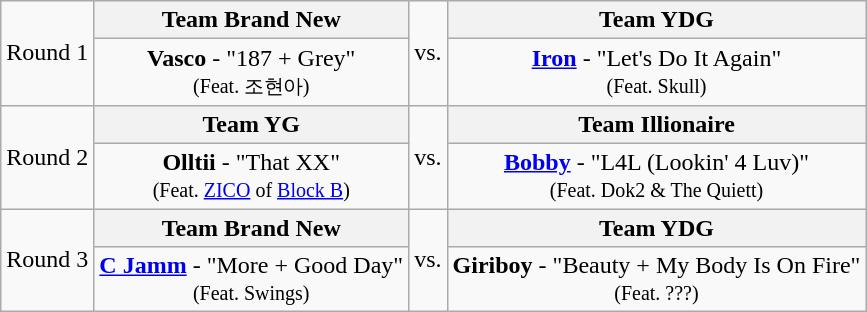<table class="wikitable" style="text-align:center" border="2">
<tr>
<td rowspan="2">Round 1</td>
<th>Team Brand New</th>
<td rowspan="2">vs.</td>
<th>Team YDG</th>
</tr>
<tr>
<td><strong>Vasco</strong> - "187 + Grey"<br><small>(Feat. 조현아)</small></td>
<td><strong><a href='#'>Iron</a></strong> - "Let's Do It Again"<br><small>(Feat. Skull)</small></td>
</tr>
<tr>
<td rowspan="2">Round 2</td>
<th>Team YG</th>
<td rowspan="2">vs.</td>
<th>Team Illionaire</th>
</tr>
<tr>
<td><strong>Olltii</strong> - "That XX"<br><small> (Feat. <a href='#'>ZICO</a> of <a href='#'>Block B</a>)</small></td>
<td><strong><a href='#'>Bobby</a></strong> - "L4L (Lookin' 4 Luv)"<br><small> (Feat. Dok2 & The Quiett)</small></td>
</tr>
<tr>
<td rowspan="2">Round 3</td>
<th>Team Brand New</th>
<td rowspan="2">vs.</td>
<th>Team YDG</th>
</tr>
<tr>
<td><strong><a href='#'>C Jamm</a></strong> - "More + Good Day"<br><small> (Feat. Swings)</small></td>
<td><strong>Giriboy</strong> - "Beauty + My Body Is On Fire"<br><small>(Feat. ???)</small></td>
</tr>
</table>
